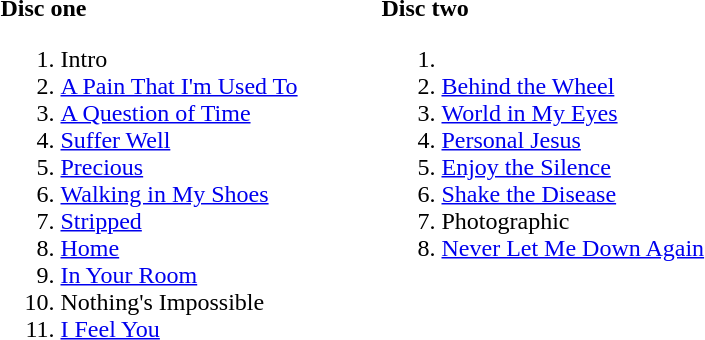<table ->
<tr>
<td width=250 valign=top><br><strong>Disc one</strong><ol><li>Intro</li><li><a href='#'>A Pain That I'm Used To</a></li><li><a href='#'>A Question of Time</a></li><li><a href='#'>Suffer Well</a></li><li><a href='#'>Precious</a></li><li><a href='#'>Walking in My Shoes</a></li><li><a href='#'>Stripped</a></li><li><a href='#'>Home</a></li><li><a href='#'>In Your Room</a></li><li>Nothing's Impossible</li><li><a href='#'>I Feel You</a></li></ol></td>
<td width=250 valign=top><br><strong>Disc two</strong><ol><li><li><a href='#'>Behind the Wheel</a></li><li><a href='#'>World in My Eyes</a></li><li><a href='#'>Personal Jesus</a></li><li><a href='#'>Enjoy the Silence</a></li><li><a href='#'>Shake the Disease</a></li><li>Photographic</li><li><a href='#'>Never Let Me Down Again</a></li></ol></td>
</tr>
</table>
